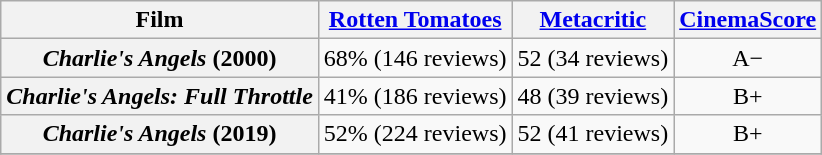<table class="wikitable plainrowheaders" style="text-align:center;">
<tr>
<th>Film</th>
<th><a href='#'>Rotten Tomatoes</a></th>
<th><a href='#'>Metacritic</a></th>
<th><a href='#'>CinemaScore</a></th>
</tr>
<tr>
<th scope="row"><em>Charlie's Angels</em> (2000)</th>
<td>68% (146 reviews)</td>
<td>52 (34 reviews)</td>
<td>A−</td>
</tr>
<tr>
<th scope="row"><em>Charlie's Angels: Full Throttle</em></th>
<td>41% (186 reviews)</td>
<td>48 (39 reviews)</td>
<td>B+</td>
</tr>
<tr>
<th scope="row"><em>Charlie's Angels</em> (2019)</th>
<td>52% (224 reviews)</td>
<td>52 (41 reviews)</td>
<td>B+</td>
</tr>
<tr>
</tr>
</table>
